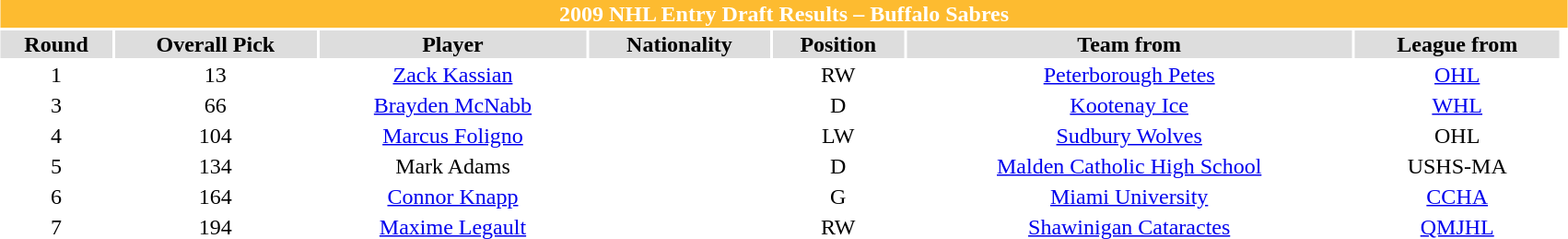<table class="toccolours collapsible" style="width:90%; clear:both; margin:1.5em auto; text-align:center">
<tr>
<th colspan=11 style="background:#fdbb30; color:white;">2009 NHL Entry Draft Results – Buffalo Sabres</th>
</tr>
<tr align="center" bgcolor="#dddddd">
<th>Round</th>
<th>Overall Pick</th>
<th>Player</th>
<th>Nationality</th>
<th>Position</th>
<th>Team from</th>
<th>League from</th>
</tr>
<tr align="center">
<td>1</td>
<td>13</td>
<td><a href='#'>Zack Kassian</a></td>
<td></td>
<td>RW</td>
<td><a href='#'>Peterborough Petes</a></td>
<td><a href='#'>OHL</a></td>
<td></td>
</tr>
<tr align="center">
<td>3</td>
<td>66</td>
<td><a href='#'>Brayden McNabb</a></td>
<td></td>
<td>D</td>
<td><a href='#'>Kootenay Ice</a></td>
<td><a href='#'>WHL</a></td>
<td></td>
</tr>
<tr align="center">
<td>4</td>
<td>104</td>
<td><a href='#'>Marcus Foligno</a></td>
<td></td>
<td>LW</td>
<td><a href='#'>Sudbury Wolves</a></td>
<td>OHL</td>
<td></td>
</tr>
<tr align="center">
<td>5</td>
<td>134</td>
<td>Mark Adams</td>
<td></td>
<td>D</td>
<td><a href='#'>Malden Catholic High School</a></td>
<td>USHS-MA</td>
<td></td>
</tr>
<tr align="center">
<td>6</td>
<td>164</td>
<td><a href='#'>Connor Knapp</a></td>
<td></td>
<td>G</td>
<td><a href='#'>Miami University</a></td>
<td><a href='#'>CCHA</a></td>
<td></td>
</tr>
<tr align="center">
<td>7</td>
<td>194</td>
<td><a href='#'>Maxime Legault</a></td>
<td></td>
<td>RW</td>
<td><a href='#'>Shawinigan Cataractes</a></td>
<td><a href='#'>QMJHL</a></td>
<td></td>
</tr>
</table>
